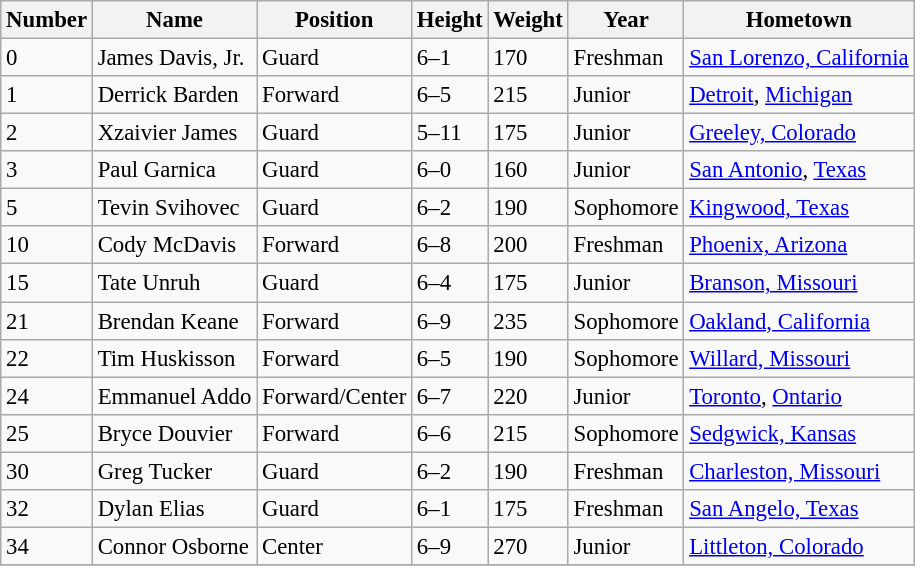<table class="wikitable" style="font-size: 95%;">
<tr>
<th>Number</th>
<th>Name</th>
<th>Position</th>
<th>Height</th>
<th>Weight</th>
<th>Year</th>
<th>Hometown</th>
</tr>
<tr>
<td>0</td>
<td>James Davis, Jr.</td>
<td>Guard</td>
<td>6–1</td>
<td>170</td>
<td>Freshman</td>
<td><a href='#'>San Lorenzo, California</a></td>
</tr>
<tr>
<td>1</td>
<td>Derrick Barden</td>
<td>Forward</td>
<td>6–5</td>
<td>215</td>
<td>Junior</td>
<td><a href='#'>Detroit</a>, <a href='#'>Michigan</a></td>
</tr>
<tr>
<td>2</td>
<td>Xzaivier James</td>
<td>Guard</td>
<td>5–11</td>
<td>175</td>
<td>Junior</td>
<td><a href='#'>Greeley, Colorado</a></td>
</tr>
<tr>
<td>3</td>
<td>Paul Garnica</td>
<td>Guard</td>
<td>6–0</td>
<td>160</td>
<td>Junior</td>
<td><a href='#'>San Antonio</a>, <a href='#'>Texas</a></td>
</tr>
<tr>
<td>5</td>
<td>Tevin Svihovec</td>
<td>Guard</td>
<td>6–2</td>
<td>190</td>
<td>Sophomore</td>
<td><a href='#'>Kingwood, Texas</a></td>
</tr>
<tr>
<td>10</td>
<td>Cody McDavis</td>
<td>Forward</td>
<td>6–8</td>
<td>200</td>
<td>Freshman</td>
<td><a href='#'>Phoenix, Arizona</a></td>
</tr>
<tr>
<td>15</td>
<td>Tate Unruh</td>
<td>Guard</td>
<td>6–4</td>
<td>175</td>
<td>Junior</td>
<td><a href='#'>Branson, Missouri</a></td>
</tr>
<tr>
<td>21</td>
<td>Brendan Keane</td>
<td>Forward</td>
<td>6–9</td>
<td>235</td>
<td>Sophomore</td>
<td><a href='#'>Oakland, California</a></td>
</tr>
<tr>
<td>22</td>
<td>Tim Huskisson</td>
<td>Forward</td>
<td>6–5</td>
<td>190</td>
<td>Sophomore</td>
<td><a href='#'>Willard, Missouri</a></td>
</tr>
<tr>
<td>24</td>
<td>Emmanuel Addo</td>
<td>Forward/Center</td>
<td>6–7</td>
<td>220</td>
<td>Junior</td>
<td><a href='#'>Toronto</a>, <a href='#'>Ontario</a></td>
</tr>
<tr>
<td>25</td>
<td>Bryce Douvier</td>
<td>Forward</td>
<td>6–6</td>
<td>215</td>
<td>Sophomore</td>
<td><a href='#'>Sedgwick, Kansas</a></td>
</tr>
<tr>
<td>30</td>
<td>Greg Tucker</td>
<td>Guard</td>
<td>6–2</td>
<td>190</td>
<td>Freshman</td>
<td><a href='#'>Charleston, Missouri</a></td>
</tr>
<tr>
<td>32</td>
<td>Dylan Elias</td>
<td>Guard</td>
<td>6–1</td>
<td>175</td>
<td>Freshman</td>
<td><a href='#'>San Angelo, Texas</a></td>
</tr>
<tr>
<td>34</td>
<td>Connor Osborne</td>
<td>Center</td>
<td>6–9</td>
<td>270</td>
<td>Junior</td>
<td><a href='#'>Littleton, Colorado</a></td>
</tr>
<tr>
</tr>
</table>
